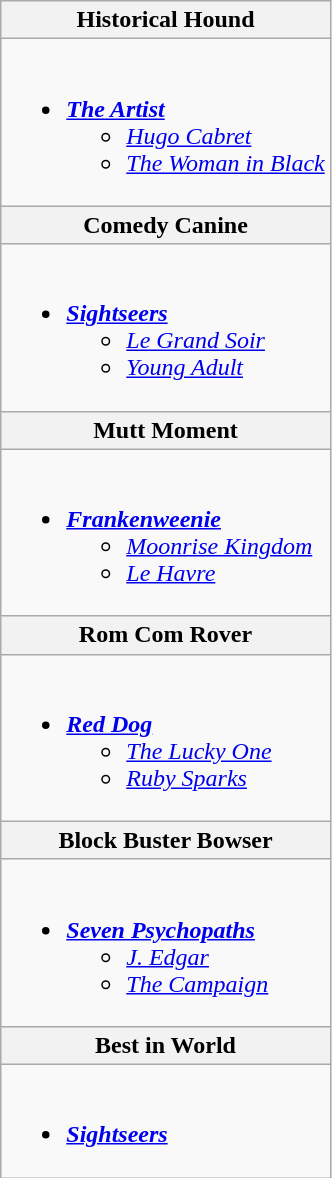<table class="wikitable">
<tr>
<th><strong>Historical Hound</strong></th>
</tr>
<tr>
<td><br><ul><li><strong><a href='#'><em>The Artist</em></a></strong><ul><li><a href='#'><em>Hugo Cabret</em></a></li><li><a href='#'><em>The Woman in Black</em></a></li></ul></li></ul></td>
</tr>
<tr>
<th>Comedy Canine</th>
</tr>
<tr>
<td><br><ul><li><strong><em><a href='#'>Sightseers</a></em></strong><ul><li><a href='#'><em>Le Grand Soir</em></a></li><li><a href='#'><em>Young Adult</em></a></li></ul></li></ul></td>
</tr>
<tr>
<th>Mutt Moment</th>
</tr>
<tr>
<td><br><ul><li><strong><a href='#'><em>Frankenweenie</em></a></strong><ul><li><em><a href='#'>Moonrise Kingdom</a></em></li><li><a href='#'><em>Le Havre</em></a></li></ul></li></ul></td>
</tr>
<tr>
<th>Rom Com Rover</th>
</tr>
<tr>
<td><br><ul><li><strong><a href='#'><em>Red Dog</em></a></strong><ul><li><a href='#'><em>The Lucky One</em></a></li><li><em><a href='#'>Ruby Sparks</a></em></li></ul></li></ul></td>
</tr>
<tr>
<th>Block Buster Bowser</th>
</tr>
<tr>
<td><br><ul><li><strong><em><a href='#'>Seven Psychopaths</a></em></strong><ul><li><em><a href='#'>J. Edgar</a></em></li><li><a href='#'><em>The Campaign</em></a></li></ul></li></ul></td>
</tr>
<tr>
<th>Best in World</th>
</tr>
<tr>
<td><br><ul><li><strong><em><a href='#'>Sightseers</a></em></strong></li></ul></td>
</tr>
</table>
